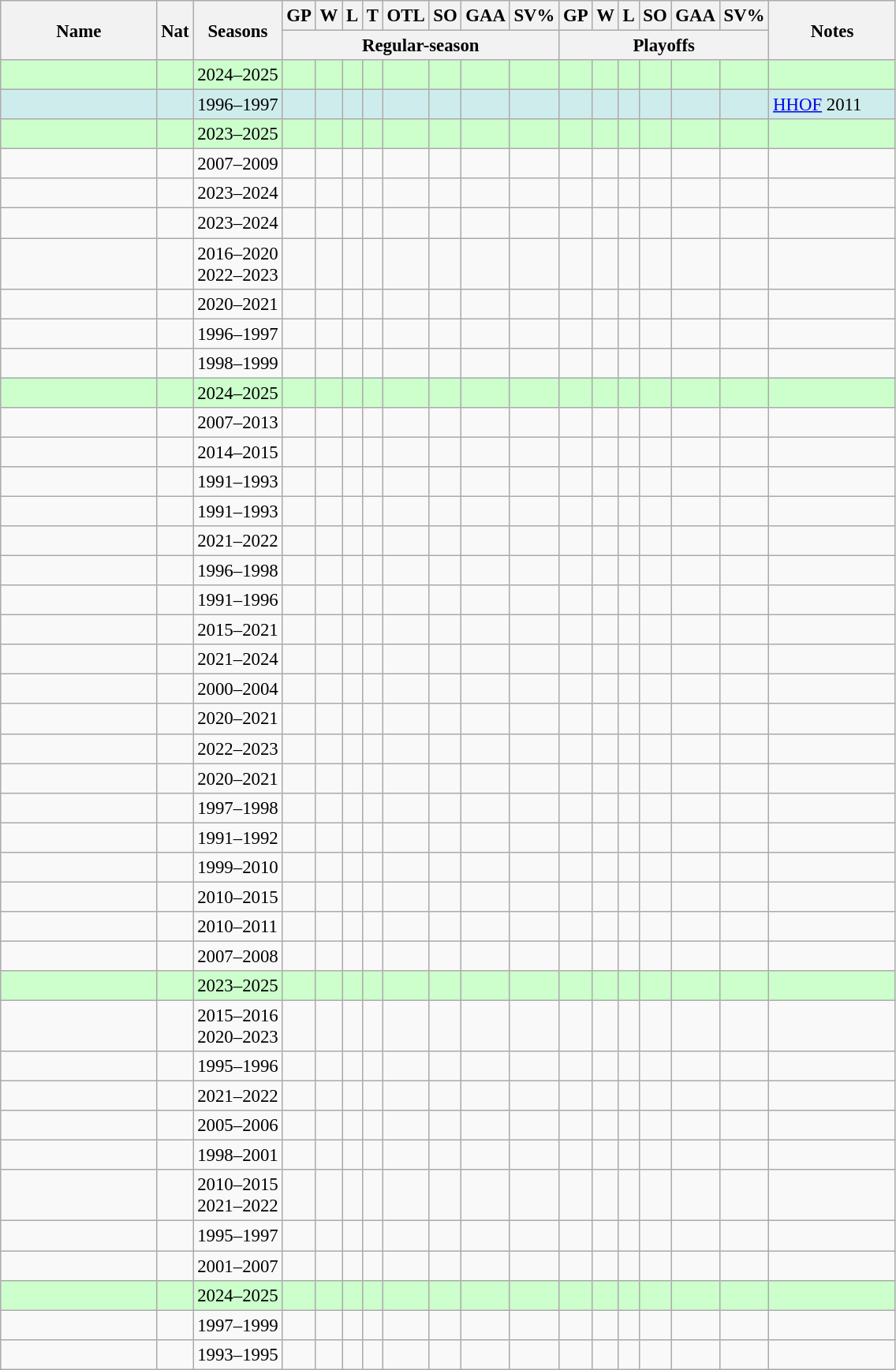<table class="wikitable sortable" style="text-align:left; font-size:95%">
<tr>
<th rowspan="2" width="125px">Name</th>
<th rowspan="2">Nat</th>
<th rowspan="2">Seasons</th>
<th>GP</th>
<th>W</th>
<th>L</th>
<th>T</th>
<th>OTL</th>
<th>SO</th>
<th>GAA</th>
<th>SV%</th>
<th>GP</th>
<th>W</th>
<th>L</th>
<th>SO</th>
<th>GAA</th>
<th>SV%</th>
<th rowspan="2" width="100px" class="unsortable">Notes</th>
</tr>
<tr class="unsortable">
<th colspan="8">Regular-season</th>
<th colspan="6" width="125px">Playoffs</th>
</tr>
<tr bgcolor=#CCFFCC>
<td></td>
<td></td>
<td>2024–2025</td>
<td></td>
<td></td>
<td></td>
<td></td>
<td></td>
<td></td>
<td></td>
<td></td>
<td></td>
<td></td>
<td></td>
<td></td>
<td></td>
<td></td>
<td></td>
</tr>
<tr bgcolor=#CFECEC>
<td></td>
<td></td>
<td>1996–1997</td>
<td></td>
<td></td>
<td></td>
<td></td>
<td></td>
<td></td>
<td></td>
<td></td>
<td></td>
<td></td>
<td></td>
<td></td>
<td></td>
<td></td>
<td><a href='#'>HHOF</a> 2011</td>
</tr>
<tr bgcolor=#CCFFCC>
<td></td>
<td></td>
<td>2023–2025</td>
<td></td>
<td></td>
<td></td>
<td></td>
<td></td>
<td></td>
<td></td>
<td></td>
<td></td>
<td></td>
<td></td>
<td></td>
<td></td>
<td></td>
<td></td>
</tr>
<tr>
<td></td>
<td></td>
<td>2007–2009</td>
<td></td>
<td></td>
<td></td>
<td></td>
<td></td>
<td></td>
<td></td>
<td></td>
<td></td>
<td></td>
<td></td>
<td></td>
<td></td>
<td></td>
<td></td>
</tr>
<tr>
<td></td>
<td></td>
<td>2023–2024</td>
<td></td>
<td></td>
<td></td>
<td></td>
<td></td>
<td></td>
<td></td>
<td></td>
<td></td>
<td></td>
<td></td>
<td></td>
<td></td>
<td></td>
<td></td>
</tr>
<tr>
<td></td>
<td></td>
<td>2023–2024</td>
<td></td>
<td></td>
<td></td>
<td></td>
<td></td>
<td></td>
<td></td>
<td></td>
<td></td>
<td></td>
<td></td>
<td></td>
<td></td>
<td></td>
<td></td>
</tr>
<tr>
<td></td>
<td></td>
<td>2016–2020<br>2022–2023</td>
<td></td>
<td></td>
<td></td>
<td></td>
<td></td>
<td></td>
<td></td>
<td></td>
<td></td>
<td></td>
<td></td>
<td></td>
<td></td>
<td></td>
<td></td>
</tr>
<tr>
<td></td>
<td></td>
<td>2020–2021</td>
<td></td>
<td></td>
<td></td>
<td></td>
<td></td>
<td></td>
<td></td>
<td></td>
<td></td>
<td></td>
<td></td>
<td></td>
<td></td>
<td></td>
<td></td>
</tr>
<tr>
<td></td>
<td></td>
<td>1996–1997</td>
<td></td>
<td></td>
<td></td>
<td></td>
<td></td>
<td></td>
<td></td>
<td></td>
<td></td>
<td></td>
<td></td>
<td></td>
<td></td>
<td></td>
<td></td>
</tr>
<tr>
<td></td>
<td></td>
<td>1998–1999</td>
<td></td>
<td></td>
<td></td>
<td></td>
<td></td>
<td></td>
<td></td>
<td></td>
<td></td>
<td></td>
<td></td>
<td></td>
<td></td>
<td></td>
<td></td>
</tr>
<tr bgcolor=#CCFFCC>
<td></td>
<td></td>
<td>2024–2025</td>
<td></td>
<td></td>
<td></td>
<td></td>
<td></td>
<td></td>
<td></td>
<td></td>
<td></td>
<td></td>
<td></td>
<td></td>
<td></td>
<td></td>
<td></td>
</tr>
<tr>
<td></td>
<td></td>
<td>2007–2013</td>
<td></td>
<td></td>
<td></td>
<td></td>
<td></td>
<td></td>
<td></td>
<td></td>
<td></td>
<td></td>
<td></td>
<td></td>
<td></td>
<td></td>
<td></td>
</tr>
<tr>
<td></td>
<td></td>
<td>2014–2015</td>
<td></td>
<td></td>
<td></td>
<td></td>
<td></td>
<td></td>
<td></td>
<td></td>
<td></td>
<td></td>
<td></td>
<td></td>
<td></td>
<td></td>
<td></td>
</tr>
<tr>
<td></td>
<td></td>
<td>1991–1993</td>
<td></td>
<td></td>
<td></td>
<td></td>
<td></td>
<td></td>
<td></td>
<td></td>
<td></td>
<td></td>
<td></td>
<td></td>
<td></td>
<td></td>
<td></td>
</tr>
<tr>
<td></td>
<td></td>
<td>1991–1993</td>
<td></td>
<td></td>
<td></td>
<td></td>
<td></td>
<td></td>
<td></td>
<td></td>
<td></td>
<td></td>
<td></td>
<td></td>
<td></td>
<td></td>
<td></td>
</tr>
<tr>
<td></td>
<td></td>
<td>2021–2022</td>
<td></td>
<td></td>
<td></td>
<td></td>
<td></td>
<td></td>
<td></td>
<td></td>
<td></td>
<td></td>
<td></td>
<td></td>
<td></td>
<td></td>
<td></td>
</tr>
<tr>
<td></td>
<td></td>
<td>1996–1998</td>
<td></td>
<td></td>
<td></td>
<td></td>
<td></td>
<td></td>
<td></td>
<td></td>
<td></td>
<td></td>
<td></td>
<td></td>
<td></td>
<td></td>
<td></td>
</tr>
<tr>
<td></td>
<td></td>
<td>1991–1996</td>
<td></td>
<td></td>
<td></td>
<td></td>
<td></td>
<td></td>
<td></td>
<td></td>
<td></td>
<td></td>
<td></td>
<td></td>
<td></td>
<td></td>
<td></td>
</tr>
<tr>
<td></td>
<td></td>
<td>2015–2021</td>
<td></td>
<td></td>
<td></td>
<td></td>
<td></td>
<td></td>
<td></td>
<td></td>
<td></td>
<td></td>
<td></td>
<td></td>
<td></td>
<td></td>
<td></td>
</tr>
<tr>
<td></td>
<td></td>
<td>2021–2024</td>
<td></td>
<td></td>
<td></td>
<td></td>
<td></td>
<td></td>
<td></td>
<td></td>
<td></td>
<td></td>
<td></td>
<td></td>
<td></td>
<td></td>
<td></td>
</tr>
<tr>
<td></td>
<td></td>
<td>2000–2004</td>
<td></td>
<td></td>
<td></td>
<td></td>
<td></td>
<td></td>
<td></td>
<td></td>
<td></td>
<td></td>
<td></td>
<td></td>
<td></td>
<td></td>
<td></td>
</tr>
<tr>
<td></td>
<td></td>
<td>2020–2021</td>
<td></td>
<td></td>
<td></td>
<td></td>
<td></td>
<td></td>
<td></td>
<td></td>
<td></td>
<td></td>
<td></td>
<td></td>
<td></td>
<td></td>
<td></td>
</tr>
<tr>
<td></td>
<td></td>
<td>2022–2023</td>
<td></td>
<td></td>
<td></td>
<td></td>
<td></td>
<td></td>
<td></td>
<td></td>
<td></td>
<td></td>
<td></td>
<td></td>
<td></td>
<td></td>
<td></td>
</tr>
<tr>
<td></td>
<td></td>
<td>2020–2021</td>
<td></td>
<td></td>
<td></td>
<td></td>
<td></td>
<td></td>
<td></td>
<td></td>
<td></td>
<td></td>
<td></td>
<td></td>
<td></td>
<td></td>
<td></td>
</tr>
<tr>
<td></td>
<td></td>
<td>1997–1998</td>
<td></td>
<td></td>
<td></td>
<td></td>
<td></td>
<td></td>
<td></td>
<td></td>
<td></td>
<td></td>
<td></td>
<td></td>
<td></td>
<td></td>
<td></td>
</tr>
<tr>
<td></td>
<td></td>
<td>1991–1992</td>
<td></td>
<td></td>
<td></td>
<td></td>
<td></td>
<td></td>
<td></td>
<td></td>
<td></td>
<td></td>
<td></td>
<td></td>
<td></td>
<td></td>
<td></td>
</tr>
<tr>
<td></td>
<td></td>
<td>1999–2010</td>
<td></td>
<td></td>
<td></td>
<td></td>
<td></td>
<td></td>
<td></td>
<td></td>
<td></td>
<td></td>
<td></td>
<td></td>
<td></td>
<td></td>
<td></td>
</tr>
<tr>
<td></td>
<td></td>
<td>2010–2015</td>
<td></td>
<td></td>
<td></td>
<td></td>
<td></td>
<td></td>
<td></td>
<td></td>
<td></td>
<td></td>
<td></td>
<td></td>
<td></td>
<td></td>
<td></td>
</tr>
<tr>
<td></td>
<td></td>
<td>2010–2011</td>
<td></td>
<td></td>
<td></td>
<td></td>
<td></td>
<td></td>
<td></td>
<td></td>
<td></td>
<td></td>
<td></td>
<td></td>
<td></td>
<td></td>
<td></td>
</tr>
<tr>
<td></td>
<td></td>
<td>2007–2008</td>
<td></td>
<td></td>
<td></td>
<td></td>
<td></td>
<td></td>
<td></td>
<td></td>
<td></td>
<td></td>
<td></td>
<td></td>
<td></td>
<td></td>
<td></td>
</tr>
<tr bgcolor=#CCFFCC>
<td></td>
<td></td>
<td>2023–2025</td>
<td></td>
<td></td>
<td></td>
<td></td>
<td></td>
<td></td>
<td></td>
<td></td>
<td></td>
<td></td>
<td></td>
<td></td>
<td></td>
<td></td>
<td></td>
</tr>
<tr>
<td></td>
<td></td>
<td>2015–2016<br>2020–2023</td>
<td></td>
<td></td>
<td></td>
<td></td>
<td></td>
<td></td>
<td></td>
<td></td>
<td></td>
<td></td>
<td></td>
<td></td>
<td></td>
<td></td>
<td></td>
</tr>
<tr>
<td></td>
<td></td>
<td>1995–1996</td>
<td></td>
<td></td>
<td></td>
<td></td>
<td></td>
<td></td>
<td></td>
<td></td>
<td></td>
<td></td>
<td></td>
<td></td>
<td></td>
<td></td>
<td></td>
</tr>
<tr>
<td></td>
<td></td>
<td>2021–2022</td>
<td></td>
<td></td>
<td></td>
<td></td>
<td></td>
<td></td>
<td></td>
<td></td>
<td></td>
<td></td>
<td></td>
<td></td>
<td></td>
<td></td>
<td></td>
</tr>
<tr>
<td></td>
<td></td>
<td>2005–2006</td>
<td></td>
<td></td>
<td></td>
<td></td>
<td></td>
<td></td>
<td></td>
<td></td>
<td></td>
<td></td>
<td></td>
<td></td>
<td></td>
<td></td>
<td></td>
</tr>
<tr>
<td></td>
<td></td>
<td>1998–2001</td>
<td></td>
<td></td>
<td></td>
<td></td>
<td></td>
<td></td>
<td></td>
<td></td>
<td></td>
<td></td>
<td></td>
<td></td>
<td></td>
<td></td>
<td></td>
</tr>
<tr>
<td></td>
<td></td>
<td>2010–2015<br>2021–2022</td>
<td></td>
<td></td>
<td></td>
<td></td>
<td></td>
<td></td>
<td></td>
<td></td>
<td></td>
<td></td>
<td></td>
<td></td>
<td></td>
<td></td>
<td></td>
</tr>
<tr>
<td></td>
<td></td>
<td>1995–1997</td>
<td></td>
<td></td>
<td></td>
<td></td>
<td></td>
<td></td>
<td></td>
<td></td>
<td></td>
<td></td>
<td></td>
<td></td>
<td></td>
<td></td>
<td></td>
</tr>
<tr>
<td></td>
<td></td>
<td>2001–2007</td>
<td></td>
<td></td>
<td></td>
<td></td>
<td></td>
<td></td>
<td></td>
<td></td>
<td></td>
<td></td>
<td></td>
<td></td>
<td></td>
<td></td>
<td></td>
</tr>
<tr bgcolor=#CCFFCC>
<td></td>
<td></td>
<td>2024–2025</td>
<td></td>
<td></td>
<td></td>
<td></td>
<td></td>
<td></td>
<td></td>
<td></td>
<td></td>
<td></td>
<td></td>
<td></td>
<td></td>
<td></td>
<td></td>
</tr>
<tr>
<td></td>
<td></td>
<td>1997–1999</td>
<td></td>
<td></td>
<td></td>
<td></td>
<td></td>
<td></td>
<td></td>
<td></td>
<td></td>
<td></td>
<td></td>
<td></td>
<td></td>
<td></td>
<td></td>
</tr>
<tr>
<td></td>
<td></td>
<td>1993–1995</td>
<td></td>
<td></td>
<td></td>
<td></td>
<td></td>
<td></td>
<td></td>
<td></td>
<td></td>
<td></td>
<td></td>
<td></td>
<td></td>
<td></td>
<td></td>
</tr>
</table>
